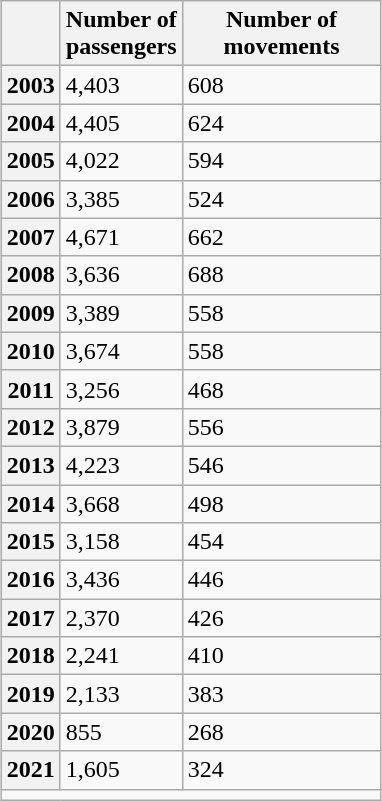<table class="wikitable" style="margin:1em auto;">
<tr>
<th></th>
<th>Number of<br>passengers</th>
<th style="width:125px">Number of<br>movements</th>
</tr>
<tr>
<th>2003</th>
<td>4,403</td>
<td>608</td>
</tr>
<tr>
<th>2004</th>
<td>4,405</td>
<td>624</td>
</tr>
<tr>
<th>2005</th>
<td>4,022</td>
<td>594</td>
</tr>
<tr>
<th>2006</th>
<td>3,385</td>
<td>524</td>
</tr>
<tr>
<th>2007</th>
<td>4,671</td>
<td>662</td>
</tr>
<tr>
<th>2008</th>
<td>3,636</td>
<td>688</td>
</tr>
<tr>
<th>2009</th>
<td>3,389</td>
<td>558</td>
</tr>
<tr>
<th>2010</th>
<td>3,674</td>
<td>558</td>
</tr>
<tr>
<th>2011</th>
<td>3,256</td>
<td>468</td>
</tr>
<tr>
<th>2012</th>
<td>3,879</td>
<td>556</td>
</tr>
<tr>
<th>2013</th>
<td>4,223</td>
<td>546</td>
</tr>
<tr>
<th>2014</th>
<td>3,668</td>
<td>498</td>
</tr>
<tr>
<th>2015</th>
<td>3,158</td>
<td>454</td>
</tr>
<tr>
<th>2016</th>
<td>3,436</td>
<td>446</td>
</tr>
<tr>
<th>2017</th>
<td>2,370</td>
<td>426</td>
</tr>
<tr>
<th>2018</th>
<td>2,241</td>
<td>410</td>
</tr>
<tr>
<th>2019</th>
<td>2,133</td>
<td>383</td>
</tr>
<tr>
<th>2020</th>
<td>855</td>
<td>268</td>
</tr>
<tr>
<th>2021</th>
<td>1,605</td>
<td>324</td>
</tr>
<tr>
<td colspan="5" style="text-align:right;"></td>
</tr>
</table>
